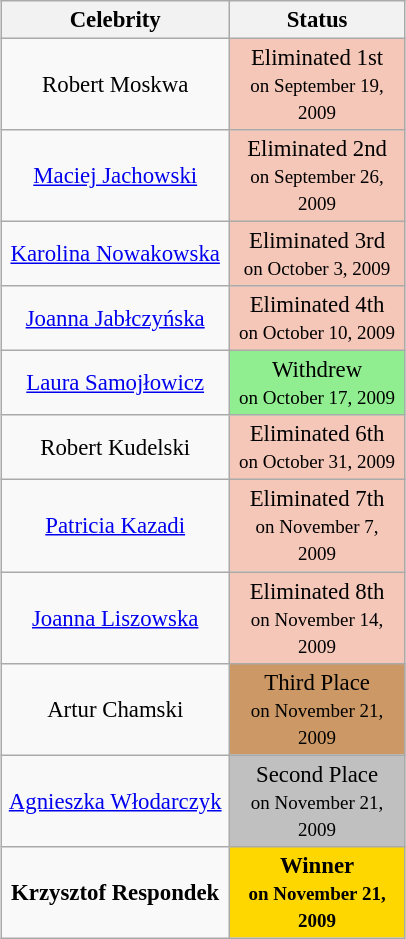<table class="wikitable"  style="margin:auto; text-align:center; font-size:95%;">
<tr>
<th style="width:145px;">Celebrity</th>
<th style="width:110px;">Status</th>
</tr>
<tr>
<td>Robert Moskwa</td>
<td style="background:#f4c7b8;">Eliminated 1st<br><small>on September 19, 2009</small></td>
</tr>
<tr>
<td><a href='#'>Maciej Jachowski</a></td>
<td style="background:#f4c7b8;">Eliminated 2nd<br><small>on September 26, 2009</small></td>
</tr>
<tr>
<td><a href='#'>Karolina Nowakowska</a></td>
<td style="background:#f4c7b8;">Eliminated 3rd<br><small>on October 3, 2009</small></td>
</tr>
<tr>
<td><a href='#'>Joanna Jabłczyńska</a></td>
<td style="background:#f4c7b8;">Eliminated 4th<br><small>on October 10, 2009</small></td>
</tr>
<tr>
<td><a href='#'>Laura Samojłowicz</a></td>
<td style="background:lightgreen;">Withdrew<br><small>on October 17, 2009</small></td>
</tr>
<tr>
<td>Robert Kudelski</td>
<td style="background:#f4c7b8;">Eliminated 6th<br><small>on October 31, 2009</small></td>
</tr>
<tr>
<td><a href='#'>Patricia Kazadi</a></td>
<td style="background:#f4c7b8;">Eliminated 7th<br><small>on November 7, 2009</small></td>
</tr>
<tr>
<td><a href='#'>Joanna Liszowska</a></td>
<td style="background:#f4c7b8;">Eliminated 8th<br><small>on November 14, 2009</small></td>
</tr>
<tr>
<td>Artur Chamski</td>
<td style="background:#c96;">Third Place<br><small>on November 21, 2009</small></td>
</tr>
<tr>
<td><a href='#'>Agnieszka Włodarczyk</a></td>
<td style="background:silver;">Second Place<br><small>on November 21, 2009</small></td>
</tr>
<tr>
<td><strong>Krzysztof Respondek</strong></td>
<td style="background:gold;"><strong>Winner<br><small>on November 21, 2009</small></strong></td>
</tr>
</table>
